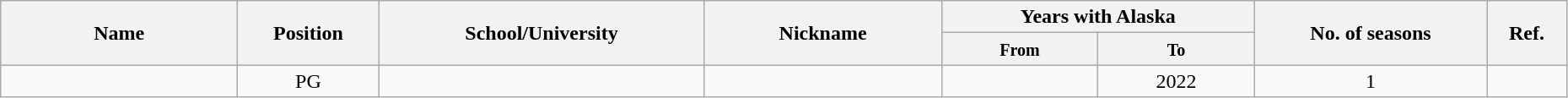<table class="wikitable sortable" style="text-align:center" width="98%">
<tr>
<th style="width:180px;" rowspan="2">Name</th>
<th rowspan="2">Position</th>
<th style="width:250px;" rowspan="2">School/University</th>
<th style="width:180px;" rowspan="2">Nickname</th>
<th style="width:180px; text-align:center;" colspan="2">Years with Alaska</th>
<th rowspan="2">No. of seasons</th>
<th rowspan="2"; class=unsortable>Ref.</th>
</tr>
<tr>
<th style="width:10%; text-align:center;"><small>From</small></th>
<th style="width:10%; text-align:center;"><small>To</small></th>
</tr>
<tr>
<td></td>
<td>PG</td>
<td></td>
<td></td>
<td></td>
<td>2022</td>
<td>1</td>
<td></td>
</tr>
</table>
